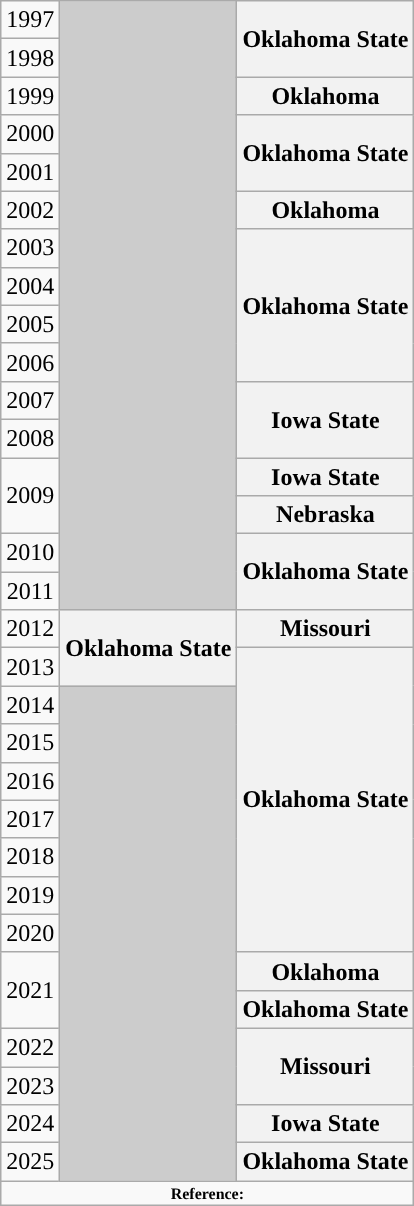<table class="wikitable" style="text-align: center;">
<tr>
<td>1997</td>
<td bgcolor="#cccccc" rowspan="16"></td>
<th rowspan="2">Oklahoma State</th>
</tr>
<tr>
<td>1998</td>
</tr>
<tr>
<td>1999</td>
<th>Oklahoma</th>
</tr>
<tr>
<td>2000</td>
<th rowspan="2">Oklahoma State</th>
</tr>
<tr>
<td>2001</td>
</tr>
<tr>
<td>2002</td>
<th>Oklahoma</th>
</tr>
<tr>
<td>2003</td>
<th rowspan="4">Oklahoma State</th>
</tr>
<tr>
<td>2004</td>
</tr>
<tr>
<td>2005</td>
</tr>
<tr>
<td>2006</td>
</tr>
<tr>
<td>2007</td>
<th rowspan="2">Iowa State</th>
</tr>
<tr>
<td>2008</td>
</tr>
<tr>
<td rowspan="2">2009</td>
<th>Iowa State </th>
</tr>
<tr>
<th>Nebraska</th>
</tr>
<tr>
<td>2010</td>
<th rowspan="2">Oklahoma State</th>
</tr>
<tr>
<td>2011</td>
</tr>
<tr>
<td>2012</td>
<th rowspan="2">Oklahoma State</th>
<th>Missouri</th>
</tr>
<tr>
<td>2013</td>
<th rowspan="8">Oklahoma State</th>
</tr>
<tr>
<td>2014</td>
<td bgcolor="#cccccc" rowspan="13"></td>
</tr>
<tr>
<td>2015</td>
</tr>
<tr>
<td>2016</td>
</tr>
<tr>
<td>2017</td>
</tr>
<tr>
<td>2018</td>
</tr>
<tr>
<td>2019</td>
</tr>
<tr>
<td>2020</td>
</tr>
<tr>
<td rowspan="2">2021</td>
<th>Oklahoma</th>
</tr>
<tr>
<th>Oklahoma State </th>
</tr>
<tr>
<td>2022</td>
<th rowspan="2">Missouri</th>
</tr>
<tr>
<td>2023</td>
</tr>
<tr>
<td>2024</td>
<th>Iowa State</th>
</tr>
<tr>
<td>2025</td>
<th>Oklahoma State</th>
</tr>
<tr>
<td colspan="4"  style="font-size:8pt;"><strong>Reference:</strong></td>
</tr>
</table>
